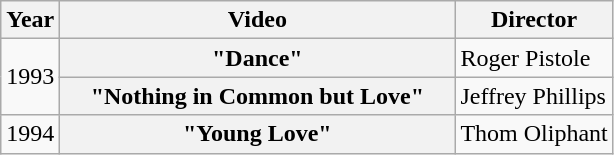<table class="wikitable plainrowheaders">
<tr>
<th>Year</th>
<th style="width:16em;">Video</th>
<th>Director</th>
</tr>
<tr>
<td rowspan="2">1993</td>
<th scope="row">"Dance"</th>
<td>Roger Pistole</td>
</tr>
<tr>
<th scope="row">"Nothing in Common but Love"</th>
<td>Jeffrey Phillips</td>
</tr>
<tr>
<td>1994</td>
<th scope="row">"Young Love"</th>
<td>Thom Oliphant</td>
</tr>
</table>
